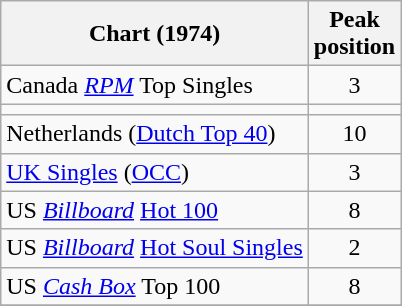<table class="wikitable sortable">
<tr>
<th>Chart (1974)</th>
<th>Peak<br>position</th>
</tr>
<tr>
<td>Canada <em><a href='#'>RPM</a></em> Top Singles</td>
<td style="text-align:center;">3</td>
</tr>
<tr>
<td></td>
</tr>
<tr>
<td>Netherlands (<a href='#'>Dutch Top 40</a>)</td>
<td style="text-align:center;">10</td>
</tr>
<tr>
<td><a href='#'>UK Singles</a> (<a href='#'>OCC</a>)</td>
<td style="text-align:center;">3</td>
</tr>
<tr>
<td>US <em><a href='#'>Billboard</a></em> <a href='#'>Hot 100</a></td>
<td style="text-align:center;">8</td>
</tr>
<tr>
<td>US <em><a href='#'>Billboard</a></em> <a href='#'>Hot Soul Singles</a></td>
<td style="text-align:center;">2</td>
</tr>
<tr>
<td>US <a href='#'><em>Cash Box</em></a> Top 100</td>
<td align="center">8</td>
</tr>
<tr>
</tr>
</table>
